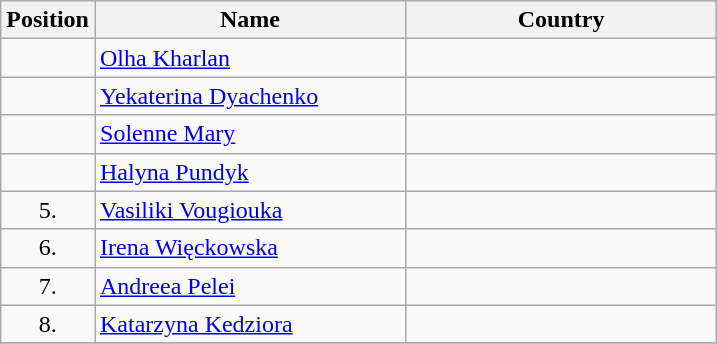<table class="wikitable">
<tr>
<th width="20">Position</th>
<th width="200">Name</th>
<th width="200">Country</th>
</tr>
<tr>
<td align="center"></td>
<td><a href='#'>Olha Kharlan</a></td>
<td></td>
</tr>
<tr>
<td align="center"></td>
<td><a href='#'>Yekaterina Dyachenko</a></td>
<td></td>
</tr>
<tr>
<td align="center"></td>
<td><a href='#'>Solenne Mary</a></td>
<td></td>
</tr>
<tr>
<td align="center"></td>
<td><a href='#'>Halyna Pundyk</a></td>
<td></td>
</tr>
<tr>
<td align="center">5.</td>
<td><a href='#'>Vasiliki Vougiouka</a></td>
<td></td>
</tr>
<tr>
<td align="center">6.</td>
<td><a href='#'>Irena Więckowska</a></td>
<td></td>
</tr>
<tr>
<td align="center">7.</td>
<td><a href='#'>Andreea Pelei</a></td>
<td></td>
</tr>
<tr>
<td align="center">8.</td>
<td><a href='#'>Katarzyna Kedziora</a></td>
<td></td>
</tr>
<tr>
</tr>
</table>
